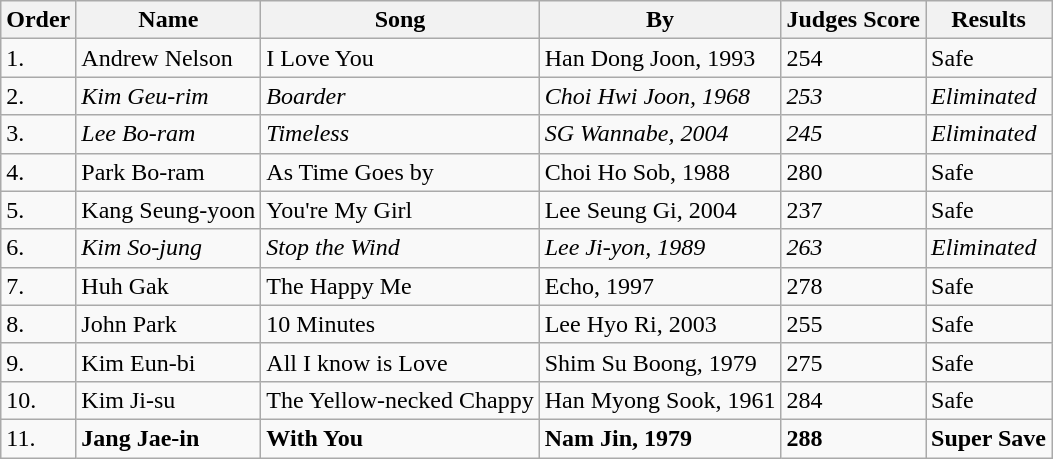<table class="wikitable">
<tr>
<th>Order</th>
<th>Name</th>
<th>Song</th>
<th>By</th>
<th>Judges Score</th>
<th>Results</th>
</tr>
<tr>
<td>1.</td>
<td>Andrew Nelson</td>
<td>I Love You</td>
<td>Han Dong Joon, 1993</td>
<td>254</td>
<td>Safe</td>
</tr>
<tr>
<td>2.</td>
<td><em>Kim Geu-rim</em></td>
<td><em>Boarder</em></td>
<td><em>Choi Hwi Joon, 1968</em></td>
<td><em>253</em></td>
<td><em>Eliminated</em></td>
</tr>
<tr>
<td>3.</td>
<td><em>Lee Bo-ram</em></td>
<td><em>Timeless</em></td>
<td><em>SG Wannabe, 2004</em></td>
<td><em>245</em></td>
<td><em>Eliminated</em></td>
</tr>
<tr>
<td>4.</td>
<td>Park Bo-ram</td>
<td>As Time Goes by</td>
<td>Choi Ho Sob, 1988</td>
<td>280</td>
<td>Safe</td>
</tr>
<tr>
<td>5.</td>
<td>Kang Seung-yoon</td>
<td>You're My Girl</td>
<td>Lee Seung Gi, 2004</td>
<td>237</td>
<td>Safe</td>
</tr>
<tr>
<td>6.</td>
<td><em>Kim So-jung</em></td>
<td><em>Stop the Wind</em></td>
<td><em>Lee Ji-yon, 1989</em></td>
<td><em>263</em></td>
<td><em>Eliminated</em></td>
</tr>
<tr>
<td>7.</td>
<td>Huh Gak</td>
<td>The Happy Me</td>
<td>Echo, 1997</td>
<td>278</td>
<td>Safe</td>
</tr>
<tr>
<td>8.</td>
<td>John Park</td>
<td>10 Minutes</td>
<td>Lee Hyo Ri, 2003</td>
<td>255</td>
<td>Safe</td>
</tr>
<tr>
<td>9.</td>
<td>Kim Eun-bi</td>
<td>All I know is Love</td>
<td>Shim Su Boong, 1979</td>
<td>275</td>
<td>Safe</td>
</tr>
<tr>
<td>10.</td>
<td>Kim Ji-su</td>
<td>The Yellow-necked Chappy</td>
<td>Han Myong Sook, 1961</td>
<td>284</td>
<td>Safe</td>
</tr>
<tr>
<td>11.</td>
<td><strong>Jang Jae-in</strong></td>
<td><strong>With You</strong></td>
<td><strong>Nam Jin, 1979</strong></td>
<td><strong>288</strong></td>
<td><strong>Super Save</strong></td>
</tr>
</table>
